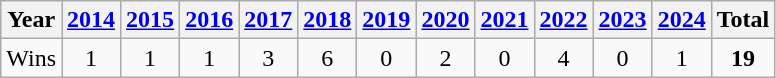<table class="wikitable">
<tr style="background:#ffc;">
<th scope="col">Year</th>
<th scope="col"><a href='#'>2014</a></th>
<th scope="col"><a href='#'>2015</a></th>
<th scope="col"><a href='#'>2016</a></th>
<th scope="col"><a href='#'>2017</a></th>
<th scope="col"><a href='#'>2018</a></th>
<th scope="col"><a href='#'>2019</a></th>
<th scope="col"><a href='#'>2020</a></th>
<th scope="col"><a href='#'>2021</a></th>
<th scope="col"><a href='#'>2022</a></th>
<th scope="col"><a href='#'>2023</a></th>
<th scope="col"><a href='#'>2024</a></th>
<th><strong>Total</strong></th>
</tr>
<tr align=center>
<td>Wins</td>
<td>1</td>
<td>1</td>
<td>1</td>
<td>3</td>
<td>6</td>
<td>0</td>
<td>2</td>
<td>0</td>
<td>4</td>
<td>0</td>
<td>1</td>
<td><strong>19</strong></td>
</tr>
</table>
